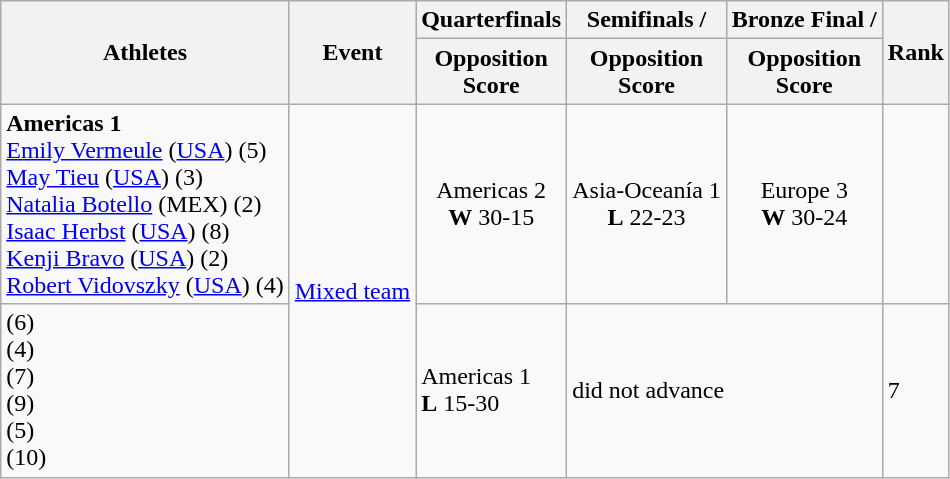<table class="wikitable">
<tr>
<th rowspan="2">Athletes</th>
<th rowspan="2">Event</th>
<th>Quarterfinals</th>
<th>Semifinals / </th>
<th>Bronze Final / </th>
<th rowspan="2">Rank</th>
</tr>
<tr>
<th>Opposition<br>Score</th>
<th>Opposition<br>Score</th>
<th>Opposition<br>Score</th>
</tr>
<tr align="center">
<td align="left"><strong>Americas 1</strong><br> <a href='#'>Emily Vermeule</a> (<a href='#'>USA</a>) (5)<br> <a href='#'>May Tieu</a> (<a href='#'>USA</a>) (3)<br> <a href='#'>Natalia Botello</a> (MEX) (2)<br> <a href='#'>Isaac Herbst</a> (<a href='#'>USA</a>) (8)<br> <a href='#'>Kenji Bravo</a> (<a href='#'>USA</a>) (2)<br> <a href='#'>Robert Vidovszky</a> (<a href='#'>USA</a>) (4)</td>
<td rowspan="2" align="left"><a href='#'>Mixed team</a></td>
<td>Americas 2<br><strong>W</strong> 30-15</td>
<td>Asia-Oceanía 1<br><strong>L</strong> 22-23</td>
<td>Europe 3<br><strong>W</strong> 30-24</td>
<td></td>
</tr>
<tr>
<td> (6)<br> (4)<br>  (7)<br> (9)<br> (5)<br> (10)</td>
<td>Americas 1<br><strong>L</strong> 15-30</td>
<td colspan="2">did not advance</td>
<td>7</td>
</tr>
</table>
